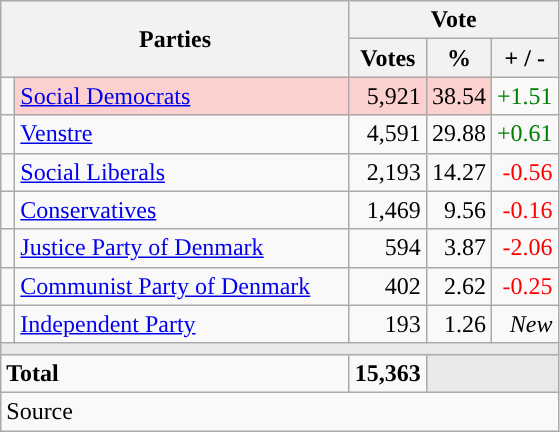<table class="wikitable" style="text-align:right;">
<tr>
<th style="text-align:centre;" rowspan="2" colspan="2" width="225">Parties</th>
<th colspan="3">Vote</th>
</tr>
<tr>
<th width="15">Votes</th>
<th width="15">%</th>
<th width="15">+ / -</th>
</tr>
<tr>
<td width="2" style="color:inherit;background:"></td>
<td bgcolor=#fbd0ce  align="left"><a href='#'>Social Democrats</a></td>
<td bgcolor=#fbd0ce>5,921</td>
<td bgcolor=#fbd0ce>38.54</td>
<td style=color:green;>+1.51</td>
</tr>
<tr>
<td width="2" style="color:inherit;background:"></td>
<td align="left"><a href='#'>Venstre</a></td>
<td>4,591</td>
<td>29.88</td>
<td style=color:green;>+0.61</td>
</tr>
<tr>
<td width="2" style="color:inherit;background:"></td>
<td align="left"><a href='#'>Social Liberals</a></td>
<td>2,193</td>
<td>14.27</td>
<td style=color:red;>-0.56</td>
</tr>
<tr>
<td width="2" style="color:inherit;background:"></td>
<td align="left"><a href='#'>Conservatives</a></td>
<td>1,469</td>
<td>9.56</td>
<td style=color:red;>-0.16</td>
</tr>
<tr>
<td width="2" style="color:inherit;background:"></td>
<td align="left"><a href='#'>Justice Party of Denmark</a></td>
<td>594</td>
<td>3.87</td>
<td style=color:red;>-2.06</td>
</tr>
<tr>
<td width="2" style="color:inherit;background:"></td>
<td align="left"><a href='#'>Communist Party of Denmark</a></td>
<td>402</td>
<td>2.62</td>
<td style=color:red;>-0.25</td>
</tr>
<tr>
<td width="2" style="color:inherit;background:"></td>
<td align="left"><a href='#'>Independent Party</a></td>
<td>193</td>
<td>1.26</td>
<td><em>New</em></td>
</tr>
<tr>
<td colspan="7" bgcolor="#E9E9E9"></td>
</tr>
<tr>
<td align="left" colspan="2"><strong>Total</strong></td>
<td><strong>15,363</strong></td>
<td bgcolor="#E9E9E9" colspan="2"></td>
</tr>
<tr>
<td align="left" colspan="6">Source</td>
</tr>
</table>
